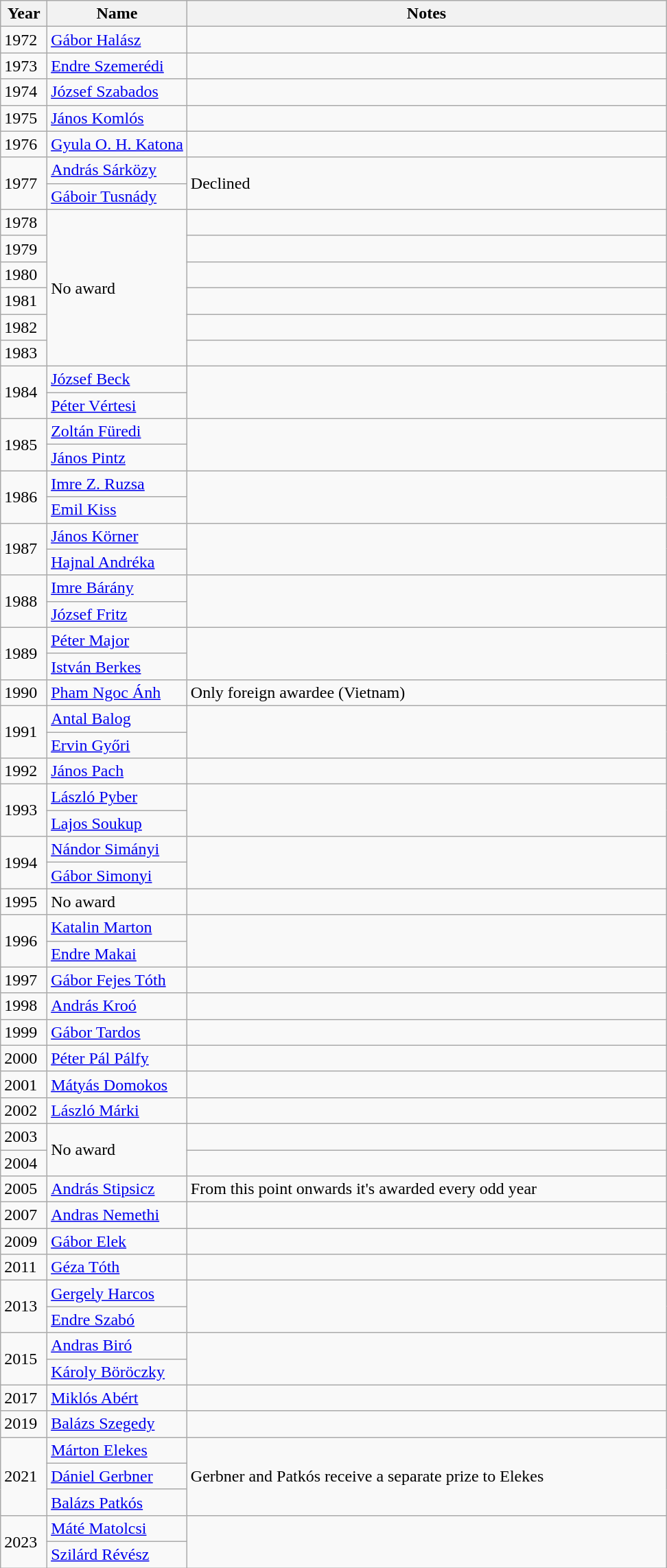<table class="wikitable">
<tr ">
<th style="width:7%">Year</th>
<th style="width:21%">Name</th>
<th>Notes</th>
</tr>
<tr>
<td>1972</td>
<td><a href='#'>Gábor Halász</a></td>
<td></td>
</tr>
<tr>
<td>1973</td>
<td><a href='#'>Endre Szemerédi</a></td>
<td></td>
</tr>
<tr>
<td>1974</td>
<td><a href='#'>József Szabados</a></td>
<td></td>
</tr>
<tr>
<td>1975</td>
<td><a href='#'>János Komlós</a></td>
<td></td>
</tr>
<tr>
<td>1976</td>
<td><a href='#'>Gyula O. H. Katona</a></td>
<td></td>
</tr>
<tr>
<td rowspan="2">1977</td>
<td><a href='#'>András Sárközy</a></td>
<td rowspan="2">Declined</td>
</tr>
<tr>
<td><a href='#'>Gáboir Tusnády</a></td>
</tr>
<tr>
<td>1978</td>
<td rowspan="6">No award</td>
<td></td>
</tr>
<tr>
<td>1979</td>
<td></td>
</tr>
<tr>
<td>1980</td>
<td></td>
</tr>
<tr>
<td>1981</td>
<td></td>
</tr>
<tr>
<td>1982</td>
<td></td>
</tr>
<tr>
<td>1983</td>
<td></td>
</tr>
<tr>
<td rowspan="2">1984</td>
<td><a href='#'>József Beck</a></td>
<td rowspan="2"></td>
</tr>
<tr>
<td><a href='#'>Péter Vértesi</a></td>
</tr>
<tr>
<td rowspan="2">1985</td>
<td><a href='#'>Zoltán Füredi</a></td>
<td rowspan="2"></td>
</tr>
<tr>
<td><a href='#'>János Pintz</a></td>
</tr>
<tr>
<td rowspan="2">1986</td>
<td><a href='#'>Imre Z. Ruzsa</a></td>
<td rowspan="2"></td>
</tr>
<tr>
<td><a href='#'>Emil Kiss</a></td>
</tr>
<tr>
<td rowspan="2">1987</td>
<td><a href='#'>János Körner</a></td>
<td rowspan="2"></td>
</tr>
<tr>
<td><a href='#'>Hajnal Andréka</a></td>
</tr>
<tr>
<td rowspan="2">1988</td>
<td><a href='#'>Imre Bárány</a></td>
<td rowspan="2"></td>
</tr>
<tr>
<td><a href='#'>József Fritz</a></td>
</tr>
<tr>
<td rowspan="2">1989</td>
<td><a href='#'>Péter Major</a></td>
<td rowspan="2"></td>
</tr>
<tr>
<td><a href='#'>István Berkes</a></td>
</tr>
<tr>
<td>1990</td>
<td><a href='#'>Pham Ngoc Ánh</a></td>
<td>Only foreign awardee (Vietnam)</td>
</tr>
<tr>
<td rowspan="2">1991</td>
<td><a href='#'>Antal Balog</a></td>
<td rowspan="2"></td>
</tr>
<tr>
<td><a href='#'>Ervin Győri</a></td>
</tr>
<tr>
<td>1992</td>
<td><a href='#'>János Pach</a></td>
<td></td>
</tr>
<tr>
<td rowspan="2">1993</td>
<td><a href='#'>László Pyber</a></td>
<td rowspan="2"></td>
</tr>
<tr>
<td><a href='#'>Lajos Soukup</a></td>
</tr>
<tr>
<td rowspan="2">1994</td>
<td><a href='#'>Nándor Simányi</a></td>
<td rowspan="2"></td>
</tr>
<tr>
<td><a href='#'>Gábor Simonyi</a></td>
</tr>
<tr>
<td>1995</td>
<td>No award</td>
<td></td>
</tr>
<tr>
<td rowspan="2">1996</td>
<td><a href='#'>Katalin Marton</a></td>
<td rowspan="2"></td>
</tr>
<tr>
<td><a href='#'>Endre Makai</a></td>
</tr>
<tr>
<td>1997</td>
<td><a href='#'>Gábor Fejes Tóth</a></td>
<td></td>
</tr>
<tr>
<td>1998</td>
<td><a href='#'>András Kroó</a></td>
<td></td>
</tr>
<tr>
<td>1999</td>
<td><a href='#'>Gábor Tardos</a></td>
<td></td>
</tr>
<tr>
<td>2000</td>
<td><a href='#'>Péter Pál Pálfy</a></td>
<td></td>
</tr>
<tr>
<td>2001</td>
<td><a href='#'>Mátyás Domokos</a></td>
<td></td>
</tr>
<tr>
<td>2002</td>
<td><a href='#'>László Márki</a></td>
<td></td>
</tr>
<tr>
<td>2003</td>
<td rowspan="2">No award</td>
<td></td>
</tr>
<tr>
<td>2004</td>
<td></td>
</tr>
<tr>
<td>2005</td>
<td><a href='#'>András Stipsicz</a></td>
<td>From this point onwards it's awarded every odd year</td>
</tr>
<tr>
<td>2007</td>
<td><a href='#'>Andras Nemethi</a></td>
<td></td>
</tr>
<tr>
<td>2009</td>
<td><a href='#'>Gábor Elek</a></td>
<td></td>
</tr>
<tr>
<td>2011</td>
<td><a href='#'>Géza Tóth</a></td>
<td></td>
</tr>
<tr>
<td rowspan="2">2013</td>
<td><a href='#'>Gergely Harcos</a></td>
<td rowspan="2"></td>
</tr>
<tr>
<td><a href='#'>Endre Szabó</a></td>
</tr>
<tr>
<td rowspan="2">2015</td>
<td><a href='#'>Andras Biró</a></td>
<td rowspan="2"></td>
</tr>
<tr>
<td><a href='#'>Károly Böröczky</a></td>
</tr>
<tr>
<td>2017</td>
<td><a href='#'>Miklós Abért</a></td>
<td></td>
</tr>
<tr>
<td>2019</td>
<td><a href='#'>Balázs Szegedy</a></td>
<td></td>
</tr>
<tr>
<td rowspan="3">2021</td>
<td><a href='#'>Márton Elekes</a></td>
<td rowspan="3">Gerbner and Patkós receive a separate prize to Elekes</td>
</tr>
<tr>
<td><a href='#'>Dániel Gerbner</a></td>
</tr>
<tr>
<td><a href='#'>Balázs Patkós</a></td>
</tr>
<tr>
<td rowspan="2">2023</td>
<td><a href='#'>Máté Matolcsi</a></td>
<td rowspan="2"></td>
</tr>
<tr>
<td><a href='#'>Szilárd Révész</a></td>
</tr>
</table>
